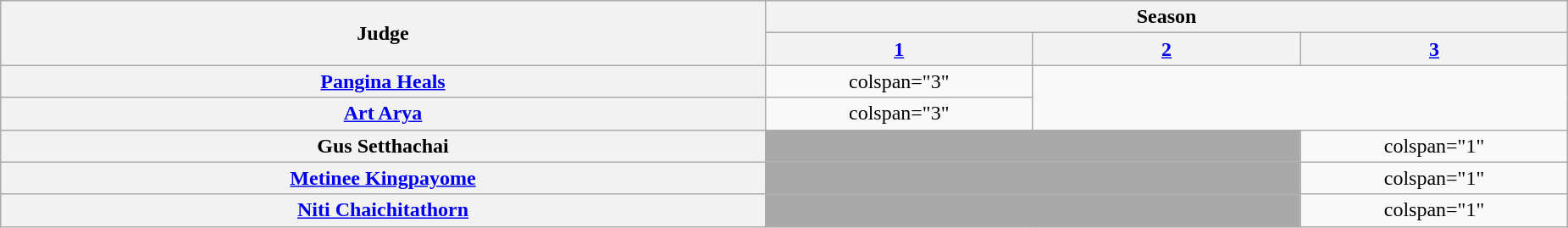<table class="wikitable plainrowheaders" style="text-align:center">
<tr>
<th rowspan="2" style="width:20%;" scope="col">Judge</th>
<th colspan="3">Season</th>
</tr>
<tr>
<th style="width:7%;" scope="colspan"><a href='#'>1</a></th>
<th style="width:7%;" scope="colspan"><a href='#'>2</a></th>
<th style="width:7%;" scope="colspan"><a href='#'>3</a></th>
</tr>
<tr>
<th scope="row" style="text-align: center;"><a href='#'>Pangina Heals</a></th>
<td>colspan="3" </td>
</tr>
<tr>
<th scope="row" style="text-align: center;"><a href='#'>Art Arya</a></th>
<td>colspan="3" </td>
</tr>
<tr>
<th scope="row" style="text-align: center;">Gus Setthachai</th>
<td colspan="2" bgcolor="darkgray"></td>
<td>colspan="1" </td>
</tr>
<tr>
<th scope="row" style="text-align: center;"><a href='#'>Metinee Kingpayome</a></th>
<td colspan="2" bgcolor="darkgray"></td>
<td>colspan="1" </td>
</tr>
<tr>
<th scope="row" style="text-align: center;"><a href='#'>Niti Chaichitathorn</a></th>
<td colspan="2" bgcolor="darkgray"></td>
<td>colspan="1" </td>
</tr>
</table>
